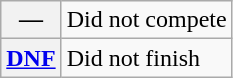<table class="wikitable">
<tr>
<th scope="row">—</th>
<td>Did not compete</td>
</tr>
<tr>
<th scope="row"><a href='#'>DNF</a></th>
<td>Did not finish</td>
</tr>
</table>
